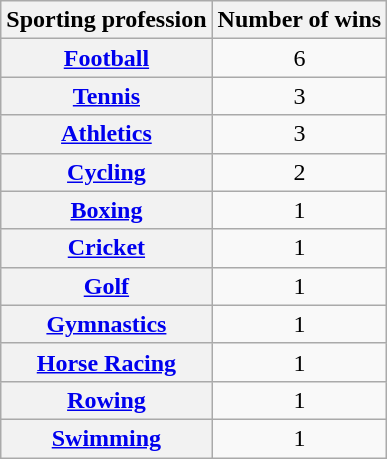<table class="sortable plainrowheaders wikitable">
<tr>
<th scope=col>Sporting profession</th>
<th scope=col>Number of wins</th>
</tr>
<tr>
<th scope=row><a href='#'>Football</a></th>
<td align=center>6</td>
</tr>
<tr>
<th scope=row><a href='#'>Tennis</a></th>
<td align=center>3</td>
</tr>
<tr>
<th scope=row><a href='#'>Athletics</a></th>
<td align=center>3</td>
</tr>
<tr>
<th scope=row><a href='#'>Cycling</a></th>
<td align=center>2</td>
</tr>
<tr>
<th scope=row><a href='#'>Boxing</a></th>
<td align=center>1</td>
</tr>
<tr>
<th scope=row><a href='#'>Cricket</a></th>
<td align=center>1</td>
</tr>
<tr>
<th scope=row><a href='#'>Golf</a></th>
<td align=center>1</td>
</tr>
<tr>
<th scope=row><a href='#'>Gymnastics</a></th>
<td align=center>1</td>
</tr>
<tr>
<th scope=row><a href='#'>Horse Racing</a></th>
<td align=center>1</td>
</tr>
<tr>
<th scope=row><a href='#'>Rowing</a></th>
<td align=center>1</td>
</tr>
<tr>
<th scope=row><a href='#'>Swimming</a></th>
<td align=center>1</td>
</tr>
</table>
